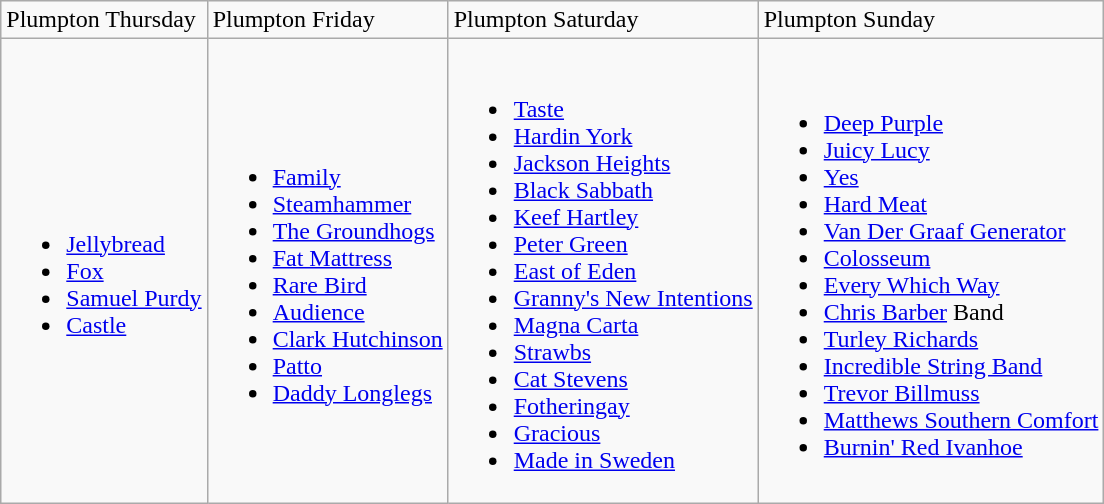<table class="wikitable">
<tr>
<td>Plumpton Thursday</td>
<td>Plumpton Friday</td>
<td>Plumpton Saturday</td>
<td>Plumpton Sunday</td>
</tr>
<tr>
<td><br><ul><li><a href='#'>Jellybread</a></li><li><a href='#'>Fox</a></li><li><a href='#'>Samuel Purdy</a></li><li><a href='#'>Castle</a></li></ul></td>
<td><br><ul><li><a href='#'>Family</a></li><li><a href='#'>Steamhammer</a></li><li><a href='#'>The Groundhogs</a></li><li><a href='#'>Fat Mattress</a></li><li><a href='#'>Rare Bird</a></li><li><a href='#'>Audience</a></li><li><a href='#'>Clark Hutchinson</a></li><li><a href='#'>Patto</a></li><li><a href='#'>Daddy Longlegs</a></li></ul></td>
<td><br><ul><li><a href='#'>Taste</a></li><li><a href='#'>Hardin York</a></li><li><a href='#'>Jackson Heights</a></li><li><a href='#'>Black Sabbath</a></li><li><a href='#'>Keef Hartley</a></li><li><a href='#'>Peter Green</a></li><li><a href='#'>East of Eden</a></li><li><a href='#'>Granny's New Intentions</a></li><li><a href='#'>Magna Carta</a></li><li><a href='#'>Strawbs</a></li><li><a href='#'>Cat Stevens</a></li><li><a href='#'>Fotheringay</a></li><li><a href='#'>Gracious</a></li><li><a href='#'>Made in Sweden</a></li></ul></td>
<td><br><ul><li><a href='#'>Deep Purple</a></li><li><a href='#'>Juicy Lucy</a></li><li><a href='#'>Yes</a></li><li><a href='#'>Hard Meat</a></li><li><a href='#'>Van Der Graaf Generator</a></li><li><a href='#'>Colosseum</a></li><li><a href='#'>Every Which Way</a></li><li><a href='#'>Chris Barber</a> Band</li><li><a href='#'>Turley Richards</a></li><li><a href='#'>Incredible String Band</a></li><li><a href='#'>Trevor Billmuss</a></li><li><a href='#'>Matthews Southern Comfort</a></li><li><a href='#'>Burnin' Red Ivanhoe</a></li></ul></td>
</tr>
</table>
